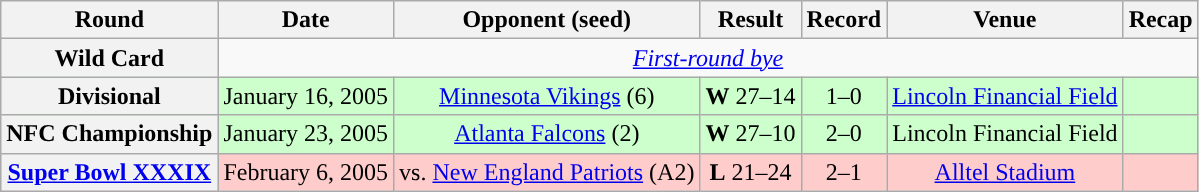<table class="wikitable" style="text-align:center">
<tr>
<th>Round</th>
<th>Date</th>
<th>Opponent (seed)</th>
<th>Result</th>
<th>Record</th>
<th>Venue</th>
<th>Recap</th>
</tr>
<tr>
<th>Wild Card</th>
<td colspan="6"><em><a href='#'>First-round bye</a></em></td>
</tr>
<tr style="background:#cfc">
<th>Divisional</th>
<td>January 16, 2005</td>
<td><a href='#'>Minnesota Vikings</a> (6)</td>
<td><strong>W</strong> 27–14</td>
<td>1–0</td>
<td><a href='#'>Lincoln Financial Field</a></td>
<td></td>
</tr>
<tr style="background:#cfc">
<th>NFC Championship</th>
<td>January 23, 2005</td>
<td><a href='#'>Atlanta Falcons</a> (2)</td>
<td><strong>W</strong> 27–10</td>
<td>2–0</td>
<td>Lincoln Financial Field</td>
<td></td>
</tr>
<tr style="background:#fcc">
<th><a href='#'>Super Bowl XXXIX</a></th>
<td>February 6, 2005</td>
<td>vs. <a href='#'>New England Patriots</a> (A2)</td>
<td><strong>L</strong> 21–24</td>
<td>2–1</td>
<td><a href='#'>Alltel Stadium</a></td>
<td></td>
</tr>
</table>
